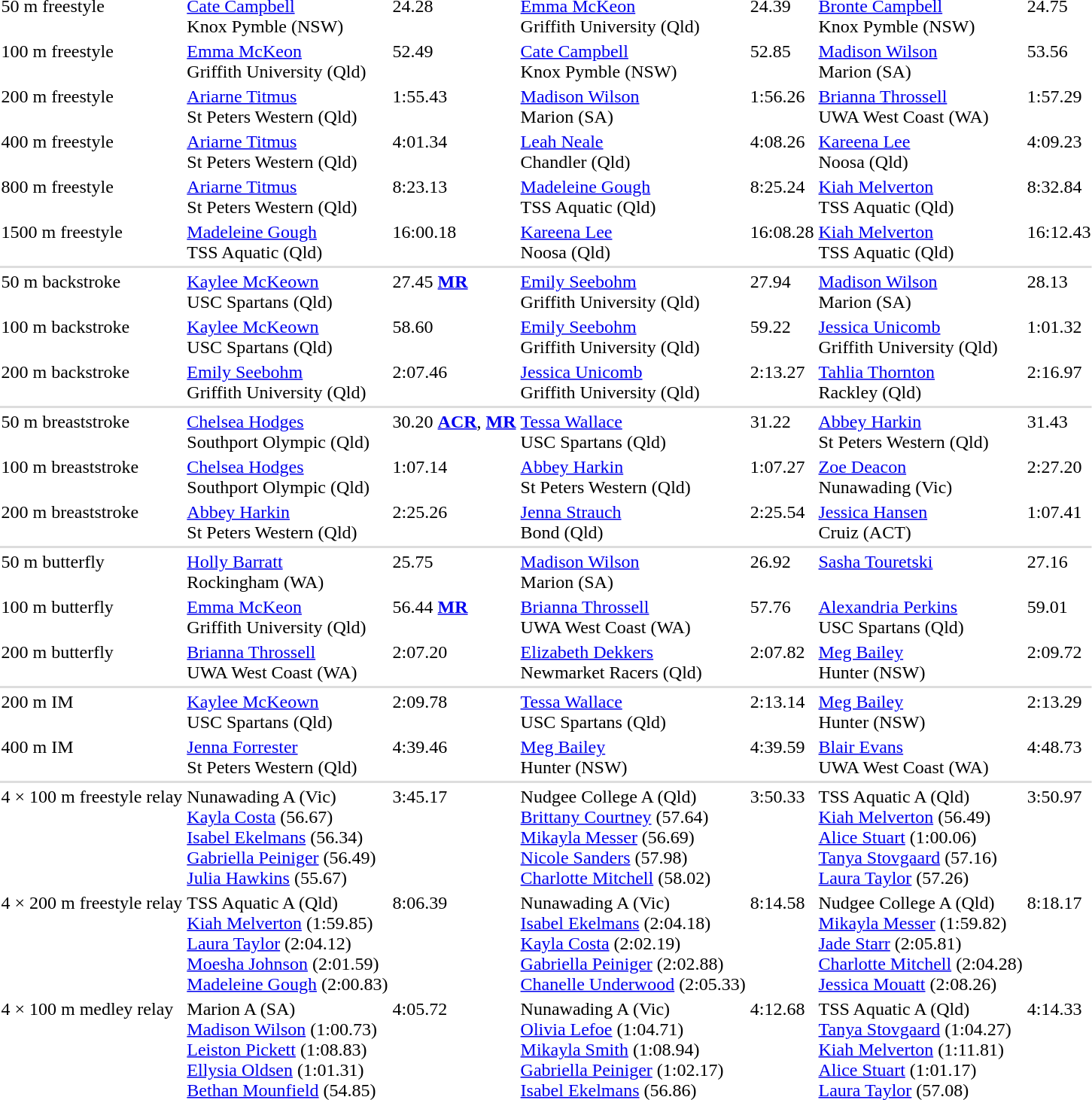<table>
<tr valign="top">
<td>50 m freestyle</td>
<td><a href='#'>Cate Campbell</a><br>Knox Pymble (NSW)</td>
<td>24.28</td>
<td><a href='#'>Emma McKeon</a><br>Griffith University (Qld)</td>
<td>24.39</td>
<td><a href='#'>Bronte Campbell</a><br>Knox Pymble (NSW)</td>
<td>24.75</td>
</tr>
<tr valign="top">
<td>100 m freestyle</td>
<td><a href='#'>Emma McKeon</a><br>Griffith University (Qld)</td>
<td>52.49</td>
<td><a href='#'>Cate Campbell</a><br>Knox Pymble (NSW)</td>
<td>52.85</td>
<td><a href='#'>Madison Wilson</a><br>Marion (SA)</td>
<td>53.56</td>
</tr>
<tr valign="top">
<td>200 m freestyle</td>
<td><a href='#'>Ariarne Titmus</a><br>St Peters Western (Qld)</td>
<td>1:55.43</td>
<td><a href='#'>Madison Wilson</a><br>Marion (SA)</td>
<td>1:56.26</td>
<td><a href='#'>Brianna Throssell</a><br>UWA West Coast (WA)</td>
<td>1:57.29</td>
</tr>
<tr valign="top">
<td>400 m freestyle</td>
<td><a href='#'>Ariarne Titmus</a><br>St Peters Western (Qld)</td>
<td>4:01.34</td>
<td><a href='#'>Leah Neale</a><br>Chandler (Qld)</td>
<td>4:08.26</td>
<td><a href='#'>Kareena Lee</a><br>Noosa (Qld)</td>
<td>4:09.23</td>
</tr>
<tr valign="top">
<td>800 m freestyle</td>
<td><a href='#'>Ariarne Titmus</a><br>St Peters Western (Qld)</td>
<td>8:23.13</td>
<td><a href='#'>Madeleine Gough</a><br>TSS Aquatic (Qld)</td>
<td>8:25.24</td>
<td><a href='#'>Kiah Melverton</a><br>TSS Aquatic (Qld)</td>
<td>8:32.84</td>
</tr>
<tr valign="top">
<td>1500 m freestyle</td>
<td><a href='#'>Madeleine Gough</a><br>TSS Aquatic (Qld)</td>
<td>16:00.18</td>
<td><a href='#'>Kareena Lee</a><br>Noosa (Qld)</td>
<td>16:08.28</td>
<td><a href='#'>Kiah Melverton</a><br>TSS Aquatic (Qld)</td>
<td>16:12.43</td>
</tr>
<tr bgcolor=#DDDDDD>
<td colspan=7></td>
</tr>
<tr valign="top">
<td>50 m backstroke</td>
<td><a href='#'>Kaylee McKeown</a><br>USC Spartans (Qld)</td>
<td>27.45 <strong><a href='#'>MR</a></strong></td>
<td><a href='#'>Emily Seebohm</a><br>Griffith University (Qld)</td>
<td>27.94</td>
<td><a href='#'>Madison Wilson</a><br>Marion (SA)</td>
<td>28.13</td>
</tr>
<tr valign="top">
<td>100 m backstroke</td>
<td><a href='#'>Kaylee McKeown</a><br>USC Spartans (Qld)</td>
<td>58.60</td>
<td><a href='#'>Emily Seebohm</a><br>Griffith University (Qld)</td>
<td>59.22</td>
<td><a href='#'>Jessica Unicomb</a><br>Griffith University (Qld)</td>
<td>1:01.32</td>
</tr>
<tr valign="top">
<td>200 m backstroke</td>
<td><a href='#'>Emily Seebohm</a><br>Griffith University (Qld)</td>
<td>2:07.46</td>
<td><a href='#'>Jessica Unicomb</a><br>Griffith University (Qld)</td>
<td>2:13.27</td>
<td><a href='#'>Tahlia Thornton</a><br>Rackley (Qld)</td>
<td>2:16.97</td>
</tr>
<tr bgcolor=#DDDDDD>
<td colspan=7></td>
</tr>
<tr valign="top">
<td>50 m breaststroke</td>
<td><a href='#'>Chelsea Hodges</a><br>Southport Olympic (Qld)</td>
<td>30.20 <strong><a href='#'>ACR</a></strong>, <strong><a href='#'>MR</a></strong></td>
<td><a href='#'>Tessa Wallace</a><br>USC Spartans (Qld)</td>
<td>31.22</td>
<td><a href='#'>Abbey Harkin</a><br>St Peters Western (Qld)</td>
<td>31.43</td>
</tr>
<tr valign="top">
<td>100 m breaststroke</td>
<td><a href='#'>Chelsea Hodges</a><br>Southport Olympic (Qld)</td>
<td>1:07.14</td>
<td><a href='#'>Abbey Harkin</a><br>St Peters Western (Qld)</td>
<td>1:07.27</td>
<td><a href='#'>Zoe Deacon</a><br>Nunawading (Vic)</td>
<td>2:27.20</td>
</tr>
<tr valign="top">
<td>200 m breaststroke</td>
<td><a href='#'>Abbey Harkin</a><br>St Peters Western (Qld)</td>
<td>2:25.26</td>
<td><a href='#'>Jenna Strauch</a><br>Bond (Qld)</td>
<td>2:25.54</td>
<td><a href='#'>Jessica Hansen</a><br>Cruiz (ACT)</td>
<td>1:07.41</td>
</tr>
<tr bgcolor=#DDDDDD>
<td colspan=7></td>
</tr>
<tr valign="top">
<td>50 m butterfly</td>
<td><a href='#'>Holly Barratt</a><br>Rockingham (WA)</td>
<td>25.75</td>
<td><a href='#'>Madison Wilson</a><br>Marion (SA)</td>
<td>26.92</td>
<td><a href='#'>Sasha Touretski</a><br></td>
<td>27.16</td>
</tr>
<tr valign="top">
<td>100 m butterfly</td>
<td><a href='#'>Emma McKeon</a><br>Griffith University (Qld)</td>
<td>56.44 <strong><a href='#'>MR</a></strong></td>
<td><a href='#'>Brianna Throssell</a><br>UWA West Coast (WA)</td>
<td>57.76</td>
<td><a href='#'>Alexandria Perkins</a><br>USC Spartans (Qld)</td>
<td>59.01</td>
</tr>
<tr valign="top">
<td>200 m butterfly</td>
<td><a href='#'>Brianna Throssell</a><br>UWA West Coast (WA)</td>
<td>2:07.20</td>
<td><a href='#'>Elizabeth Dekkers</a><br>Newmarket Racers (Qld)</td>
<td>2:07.82</td>
<td><a href='#'>Meg Bailey</a><br>Hunter (NSW)</td>
<td>2:09.72</td>
</tr>
<tr bgcolor=#DDDDDD>
<td colspan=7></td>
</tr>
<tr valign="top">
<td>200 m IM</td>
<td><a href='#'>Kaylee McKeown</a><br>USC Spartans (Qld)</td>
<td>2:09.78</td>
<td><a href='#'>Tessa Wallace</a><br>USC Spartans (Qld)</td>
<td>2:13.14</td>
<td><a href='#'>Meg Bailey</a><br>Hunter (NSW)</td>
<td>2:13.29</td>
</tr>
<tr valign="top">
<td>400 m IM</td>
<td><a href='#'>Jenna Forrester</a><br>St Peters Western (Qld)</td>
<td>4:39.46</td>
<td><a href='#'>Meg Bailey</a><br>Hunter (NSW)</td>
<td>4:39.59</td>
<td><a href='#'>Blair Evans</a><br>UWA West Coast (WA)</td>
<td>4:48.73</td>
</tr>
<tr bgcolor=#DDDDDD>
<td colspan=7></td>
</tr>
<tr valign="top">
<td>4 × 100 m freestyle relay</td>
<td>Nunawading A (Vic)<br><a href='#'>Kayla Costa</a> (56.67)<br><a href='#'>Isabel Ekelmans</a> (56.34)<br><a href='#'>Gabriella Peiniger</a> (56.49)<br><a href='#'>Julia Hawkins</a> (55.67)</td>
<td>3:45.17</td>
<td>Nudgee College A (Qld)<br><a href='#'>Brittany Courtney</a> (57.64)<br><a href='#'>Mikayla Messer</a> (56.69)<br><a href='#'>Nicole Sanders</a> (57.98)<br><a href='#'>Charlotte Mitchell</a> (58.02)</td>
<td>3:50.33</td>
<td>TSS Aquatic A (Qld)<br><a href='#'>Kiah Melverton</a> (56.49)<br><a href='#'>Alice Stuart</a> (1:00.06)<br><a href='#'>Tanya Stovgaard</a> (57.16)<br><a href='#'>Laura Taylor</a> (57.26)</td>
<td>3:50.97</td>
</tr>
<tr valign="top">
<td>4 × 200 m freestyle relay</td>
<td>TSS Aquatic A (Qld)<br><a href='#'>Kiah Melverton</a> (1:59.85)<br><a href='#'>Laura Taylor</a> (2:04.12)<br><a href='#'>Moesha Johnson</a> (2:01.59)<br><a href='#'>Madeleine Gough</a> (2:00.83)</td>
<td>8:06.39</td>
<td>Nunawading A (Vic)<br><a href='#'>Isabel Ekelmans</a> (2:04.18)<br><a href='#'>Kayla Costa</a> (2:02.19)<br><a href='#'>Gabriella Peiniger</a> (2:02.88)<br><a href='#'>Chanelle Underwood</a> (2:05.33)</td>
<td>8:14.58</td>
<td>Nudgee College A (Qld)<br><a href='#'>Mikayla Messer</a> (1:59.82)<br><a href='#'>Jade Starr</a> (2:05.81)<br><a href='#'>Charlotte Mitchell</a> (2:04.28)<br><a href='#'>Jessica Mouatt</a> (2:08.26)</td>
<td>8:18.17</td>
</tr>
<tr valign="top">
<td>4 × 100 m medley relay</td>
<td>Marion A (SA)<br><a href='#'>Madison Wilson</a> (1:00.73)<br><a href='#'>Leiston Pickett</a> (1:08.83)<br><a href='#'>Ellysia Oldsen</a> (1:01.31)<br><a href='#'>Bethan Mounfield</a> (54.85)</td>
<td>4:05.72</td>
<td>Nunawading A (Vic)<br><a href='#'>Olivia Lefoe</a> (1:04.71)<br><a href='#'>Mikayla Smith</a> (1:08.94)<br><a href='#'>Gabriella Peiniger</a> (1:02.17)<br><a href='#'>Isabel Ekelmans</a> (56.86)</td>
<td>4:12.68</td>
<td>TSS Aquatic A (Qld)<br><a href='#'>Tanya Stovgaard</a> (1:04.27)<br><a href='#'>Kiah Melverton</a> (1:11.81)<br><a href='#'>Alice Stuart</a> (1:01.17)<br><a href='#'>Laura Taylor</a> (57.08)</td>
<td>4:14.33</td>
</tr>
</table>
